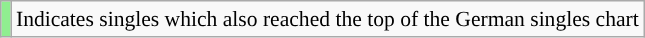<table class="wikitable" style="font-size:90%;">
<tr>
<td style="background-color:lightgreen"></td>
<td>Indicates singles which also reached the top of the German singles chart</td>
</tr>
</table>
